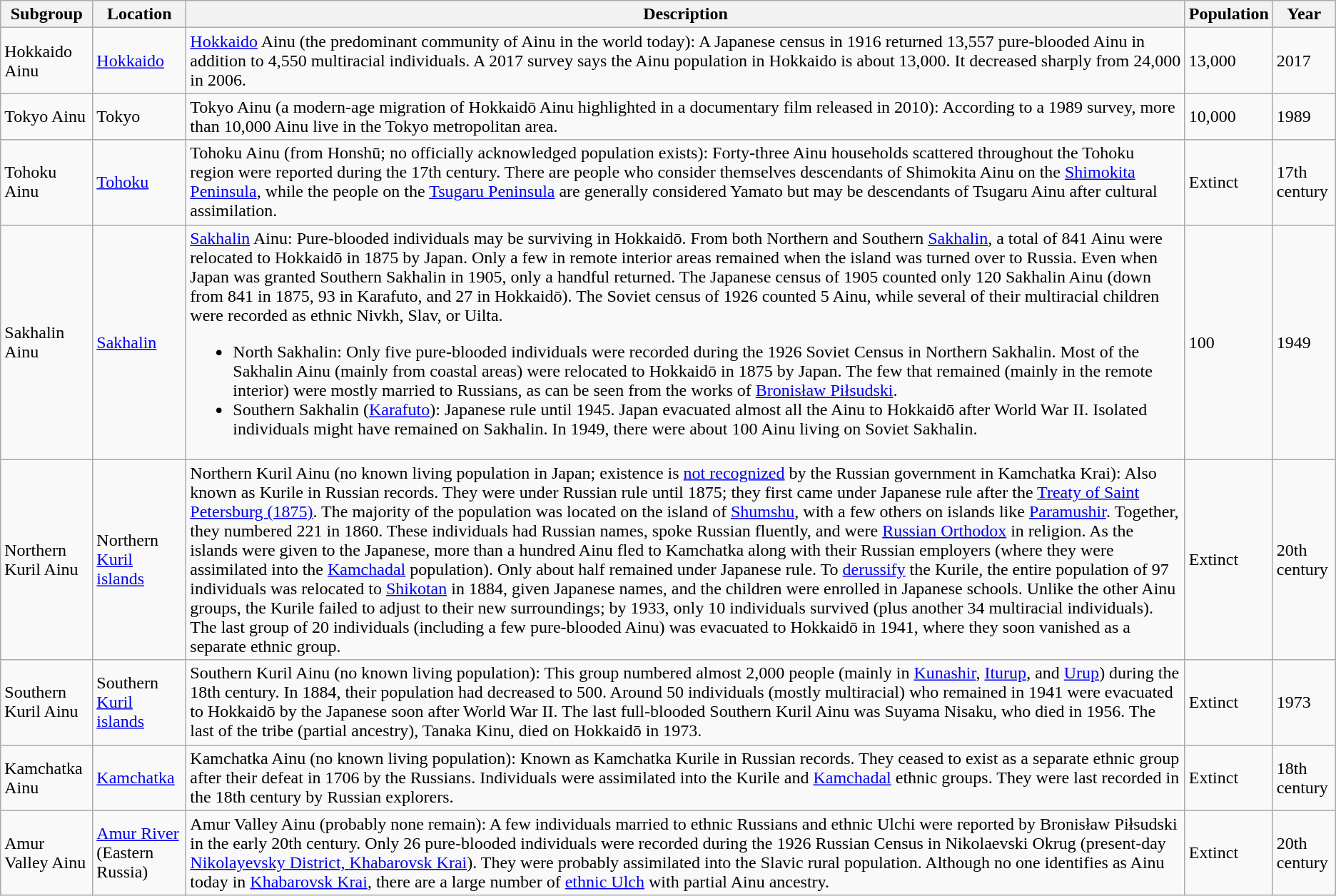<table class="sortable wikitable">
<tr>
<th>Subgroup</th>
<th>Location</th>
<th>Description</th>
<th>Population</th>
<th>Year</th>
</tr>
<tr>
<td>Hokkaido Ainu</td>
<td><a href='#'>Hokkaido</a></td>
<td><a href='#'>Hokkaido</a> Ainu (the predominant community of Ainu in the world today): A Japanese census in 1916 returned 13,557 pure-blooded Ainu in addition to 4,550 multiracial individuals. A 2017 survey says the Ainu population in Hokkaido is about 13,000. It decreased sharply from 24,000 in 2006.</td>
<td>13,000</td>
<td>2017</td>
</tr>
<tr>
<td>Tokyo Ainu</td>
<td>Tokyo</td>
<td>Tokyo Ainu (a modern-age migration of Hokkaidō Ainu highlighted in a documentary film released in 2010): According to a 1989 survey, more than 10,000 Ainu live in the Tokyo metropolitan area.</td>
<td>10,000</td>
<td>1989</td>
</tr>
<tr>
<td>Tohoku Ainu</td>
<td><a href='#'>Tohoku</a></td>
<td>Tohoku Ainu (from Honshū; no officially acknowledged population exists): Forty-three Ainu households scattered throughout the Tohoku region were reported during the 17th century. There are people who consider themselves descendants of Shimokita Ainu on the <a href='#'>Shimokita Peninsula</a>, while the people on the <a href='#'>Tsugaru Peninsula</a> are generally considered Yamato but may be descendants of Tsugaru Ainu after cultural assimilation.</td>
<td>Extinct</td>
<td>17th century</td>
</tr>
<tr>
<td>Sakhalin Ainu</td>
<td><a href='#'>Sakhalin</a></td>
<td><a href='#'>Sakhalin</a> Ainu: Pure-blooded individuals may be surviving in Hokkaidō. From both Northern and Southern <a href='#'>Sakhalin</a>, a total of 841 Ainu were relocated to Hokkaidō in 1875 by Japan. Only a few in remote interior areas remained when the island was turned over to Russia. Even when Japan was granted Southern Sakhalin in 1905, only a handful returned. The Japanese census of 1905 counted only 120 Sakhalin Ainu (down from 841 in 1875, 93 in Karafuto, and 27 in Hokkaidō). The Soviet census of 1926 counted 5 Ainu, while several of their multiracial children were recorded as ethnic Nivkh, Slav, or Uilta.<br><ul><li>North Sakhalin: Only five pure-blooded individuals were recorded during the 1926 Soviet Census in Northern Sakhalin. Most of the Sakhalin Ainu (mainly from coastal areas) were relocated to Hokkaidō in 1875 by Japan. The few that remained (mainly in the remote interior) were mostly married to Russians, as can be seen from the works of <a href='#'>Bronisław Piłsudski</a>.</li><li>Southern Sakhalin (<a href='#'>Karafuto</a>): Japanese rule until 1945. Japan evacuated almost all the Ainu to Hokkaidō after World War II. Isolated individuals might have remained on Sakhalin. In 1949, there were about 100 Ainu living on Soviet Sakhalin.</li></ul></td>
<td>100</td>
<td>1949</td>
</tr>
<tr>
<td>Northern Kuril Ainu</td>
<td>Northern <a href='#'>Kuril islands</a></td>
<td>Northern Kuril Ainu (no known living population in Japan; existence is <a href='#'>not recognized</a> by the Russian government in Kamchatka Krai): Also known as Kurile in Russian records. They were under Russian rule until 1875; they first came under Japanese rule after the <a href='#'>Treaty of Saint Petersburg (1875)</a>. The majority of the population was located on the island of <a href='#'>Shumshu</a>, with a few others on islands like <a href='#'>Paramushir</a>. Together, they numbered 221 in 1860. These individuals had Russian names, spoke Russian fluently, and were <a href='#'>Russian Orthodox</a> in religion. As the islands were given to the Japanese, more than a hundred Ainu fled to Kamchatka along with their Russian employers (where they were assimilated into the <a href='#'>Kamchadal</a> population). Only about half remained under Japanese rule. To <a href='#'>derussify</a> the Kurile, the entire population of 97 individuals was relocated to <a href='#'>Shikotan</a> in 1884, given Japanese names, and the children were enrolled in Japanese schools. Unlike the other Ainu groups, the Kurile failed to adjust to their new surroundings; by 1933, only 10 individuals survived (plus another 34 multiracial individuals). The last group of 20 individuals (including a few pure-blooded Ainu) was evacuated to Hokkaidō in 1941, where they soon vanished as a separate ethnic group.</td>
<td>Extinct</td>
<td>20th century</td>
</tr>
<tr>
<td>Southern Kuril Ainu</td>
<td>Southern <a href='#'>Kuril islands</a></td>
<td>Southern Kuril Ainu (no known living population): This group numbered almost 2,000 people (mainly in <a href='#'>Kunashir</a>, <a href='#'>Iturup</a>, and <a href='#'>Urup</a>) during the 18th century. In 1884, their population had decreased to 500. Around 50 individuals (mostly multiracial) who remained in 1941 were evacuated to Hokkaidō by the Japanese soon after World War II. The last full-blooded Southern Kuril Ainu was Suyama Nisaku, who died in 1956. The last of the tribe (partial ancestry), Tanaka Kinu, died on Hokkaidō in 1973.</td>
<td>Extinct</td>
<td>1973</td>
</tr>
<tr>
<td>Kamchatka Ainu</td>
<td><a href='#'>Kamchatka</a></td>
<td>Kamchatka Ainu (no known living population): Known as Kamchatka Kurile in Russian records. They ceased to exist as a separate ethnic group after their defeat in 1706 by the Russians. Individuals were assimilated into the Kurile and <a href='#'>Kamchadal</a> ethnic groups. They were last recorded in the 18th century by Russian explorers.</td>
<td>Extinct</td>
<td>18th century</td>
</tr>
<tr>
<td>Amur Valley Ainu</td>
<td><a href='#'>Amur River</a><br>(Eastern Russia)</td>
<td>Amur Valley Ainu (probably none remain): A few individuals married to ethnic Russians and ethnic Ulchi were reported by Bronisław Piłsudski in the early 20th century. Only 26 pure-blooded individuals were recorded during the 1926 Russian Census in Nikolaevski Okrug (present-day <a href='#'>Nikolayevsky District, Khabarovsk Krai</a>). They were probably assimilated into the Slavic rural population. Although no one identifies as Ainu today in <a href='#'>Khabarovsk Krai</a>, there are a large number of <a href='#'>ethnic Ulch</a> with partial Ainu ancestry.</td>
<td>Extinct</td>
<td>20th century</td>
</tr>
</table>
